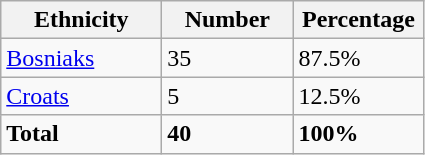<table class="wikitable">
<tr>
<th width="100px">Ethnicity</th>
<th width="80px">Number</th>
<th width="80px">Percentage</th>
</tr>
<tr>
<td><a href='#'>Bosniaks</a></td>
<td>35</td>
<td>87.5%</td>
</tr>
<tr>
<td><a href='#'>Croats</a></td>
<td>5</td>
<td>12.5%</td>
</tr>
<tr>
<td><strong>Total</strong></td>
<td><strong>40</strong></td>
<td><strong>100%</strong></td>
</tr>
</table>
